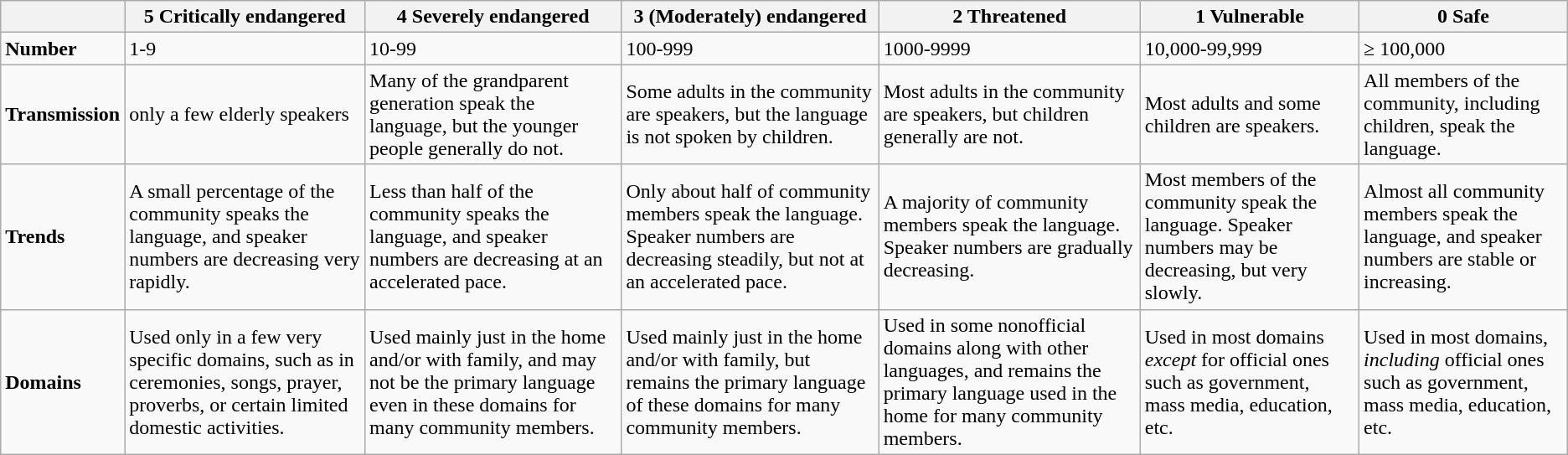<table class="wikitable">
<tr>
<th></th>
<th>5 Critically endangered</th>
<th>4 Severely endangered</th>
<th>3 (Moderately) endangered</th>
<th>2 Threatened</th>
<th>1 Vulnerable</th>
<th>0 Safe</th>
</tr>
<tr>
<td><strong>Number</strong></td>
<td>1-9</td>
<td>10-99</td>
<td>100-999</td>
<td>1000-9999</td>
<td>10,000-99,999</td>
<td>≥ 100,000</td>
</tr>
<tr>
<td><strong>Transmission</strong></td>
<td>only a few elderly speakers</td>
<td>Many of the grandparent generation speak the language, but the younger people generally do not.</td>
<td>Some adults in the community are speakers, but the language is not spoken by children.</td>
<td>Most adults in the community are speakers, but children generally are not.</td>
<td>Most adults and some children are speakers.</td>
<td>All members of the community, including children, speak the language.</td>
</tr>
<tr>
<td><strong>Trends</strong></td>
<td>A small percentage of the community speaks the language, and speaker numbers are decreasing very rapidly.</td>
<td>Less than half of the community speaks the language, and speaker numbers are decreasing at an accelerated pace.</td>
<td>Only about half of community members speak the language. Speaker numbers are decreasing steadily, but not at an accelerated pace.</td>
<td>A majority of community members speak the language. Speaker numbers are gradually decreasing.</td>
<td>Most members of the community speak the language. Speaker numbers may be decreasing, but very slowly.</td>
<td>Almost all community members speak the language, and speaker numbers are stable or increasing.</td>
</tr>
<tr>
<td><strong>Domains</strong></td>
<td>Used only in a few very specific domains, such as in ceremonies, songs, prayer, proverbs, or certain limited domestic activities.</td>
<td>Used mainly just in the home and/or with family, and may not be the primary language even in these domains for many community members.</td>
<td>Used mainly just in the home and/or with family, but remains the primary language of these domains for many community members.</td>
<td>Used in some nonofficial domains along with other languages, and remains the primary language used in the home for many community members.</td>
<td>Used in most domains <em>except</em> for official ones such as government, mass media, education, etc.</td>
<td>Used in most domains, <em>including</em> official ones such as government, mass media, education, etc.</td>
</tr>
</table>
